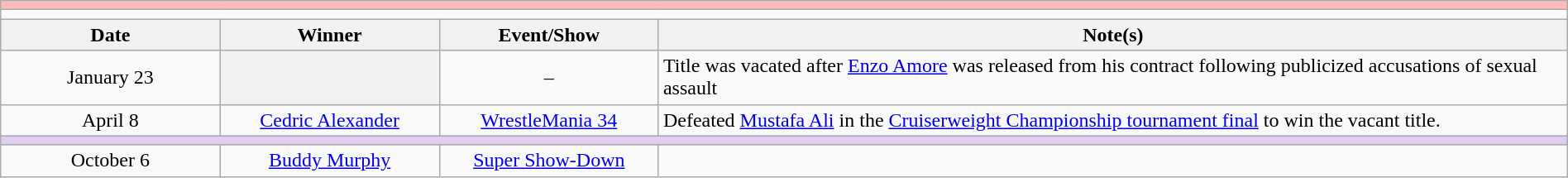<table class="wikitable" style="text-align:center; width:100%;">
<tr style="background:#FBB;">
<td colspan="5"></td>
</tr>
<tr>
<td colspan="5"><strong></strong></td>
</tr>
<tr>
<th width=14%>Date</th>
<th width=14%>Winner</th>
<th width=14%>Event/Show</th>
<th width=58%>Note(s)</th>
</tr>
<tr>
<td>January 23</td>
<th></th>
<td>–</td>
<td align=left>Title was vacated after <a href='#'>Enzo Amore</a> was released from his contract following publicized accusations of sexual assault</td>
</tr>
<tr>
<td>April 8</td>
<td><a href='#'>Cedric Alexander</a></td>
<td><a href='#'>WrestleMania 34</a></td>
<td align=left>Defeated <a href='#'>Mustafa Ali</a> in the <a href='#'>Cruiserweight Championship tournament final</a> to win the vacant title.</td>
</tr>
<tr style="background:#E0CEF2;">
<td colspan="5"></td>
</tr>
<tr>
<td>October 6</td>
<td><a href='#'>Buddy Murphy</a></td>
<td><a href='#'>Super Show-Down</a></td>
<td align=left></td>
</tr>
</table>
